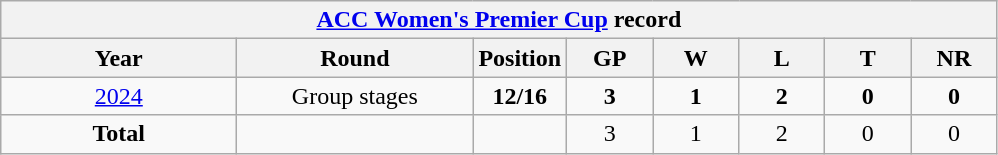<table class="wikitable" style="text-align: center; width=900px;">
<tr>
<th colspan=9><a href='#'>ACC Women's Premier Cup</a> record</th>
</tr>
<tr>
<th width=150>Year</th>
<th width=150>Round</th>
<th width=50>Position</th>
<th width=50>GP</th>
<th width=50>W</th>
<th width=50>L</th>
<th width=50>T</th>
<th width=50>NR</th>
</tr>
<tr>
<td> <a href='#'>2024</a></td>
<td>Group stages</td>
<td><strong>12/16</strong></td>
<td><strong>3</strong></td>
<td><strong>1</strong></td>
<td><strong>2</strong></td>
<td><strong>0</strong></td>
<td><strong>0</strong></td>
</tr>
<tr>
<td><strong>Total</strong></td>
<td></td>
<td></td>
<td>3</td>
<td>1</td>
<td>2</td>
<td>0</td>
<td>0</td>
</tr>
</table>
